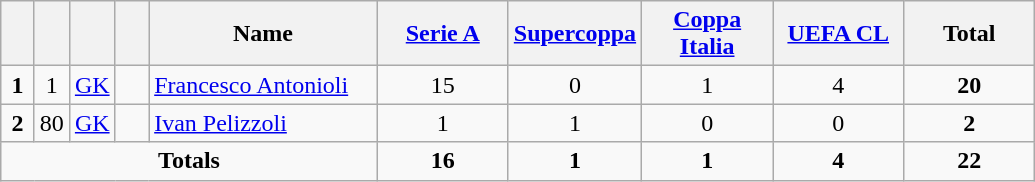<table class="wikitable" style="text-align:center">
<tr>
<th width=15></th>
<th width=15></th>
<th width=15></th>
<th width=15></th>
<th width=145>Name</th>
<th width=80><a href='#'>Serie A</a></th>
<th width=80><a href='#'>Supercoppa</a></th>
<th width=80><a href='#'>Coppa Italia</a></th>
<th width=80><a href='#'>UEFA CL</a></th>
<th width=80>Total</th>
</tr>
<tr>
<td><strong>1</strong></td>
<td>1</td>
<td><a href='#'>GK</a></td>
<td></td>
<td align=left><a href='#'>Francesco Antonioli</a></td>
<td>15</td>
<td>0</td>
<td>1</td>
<td>4</td>
<td><strong>20</strong></td>
</tr>
<tr>
<td><strong>2</strong></td>
<td>80</td>
<td><a href='#'>GK</a></td>
<td></td>
<td align=left><a href='#'>Ivan Pelizzoli</a></td>
<td>1</td>
<td>1</td>
<td>0</td>
<td>0</td>
<td><strong>2</strong></td>
</tr>
<tr>
<td colspan=5><strong>Totals</strong></td>
<td><strong>16</strong></td>
<td><strong>1</strong></td>
<td><strong>1</strong></td>
<td><strong>4</strong></td>
<td><strong>22</strong></td>
</tr>
</table>
